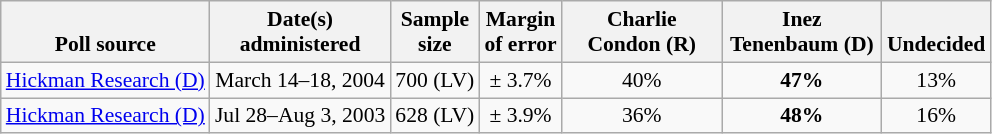<table class="wikitable" style="font-size:90%;text-align:center;">
<tr style="vertical-align:bottom">
<th>Poll source</th>
<th>Date(s)<br>administered</th>
<th>Sample<br>size</th>
<th>Margin<br>of error</th>
<th style="width:100px;">Charlie<br>Condon (R)</th>
<th style="width:100px;">Inez<br>Tenenbaum (D)</th>
<th>Undecided</th>
</tr>
<tr>
<td style="text-align:left;"><a href='#'>Hickman Research (D)</a></td>
<td>March 14–18, 2004</td>
<td>700 (LV)</td>
<td>± 3.7%</td>
<td>40%</td>
<td><strong>47%</strong></td>
<td>13%</td>
</tr>
<tr>
<td style="text-align:left;"><a href='#'>Hickman Research (D)</a></td>
<td>Jul 28–Aug 3, 2003</td>
<td>628 (LV)</td>
<td>± 3.9%</td>
<td>36%</td>
<td><strong>48%</strong></td>
<td>16%</td>
</tr>
</table>
